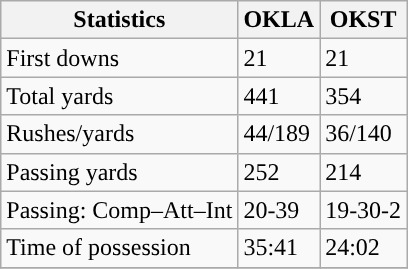<table class="wikitable" style="float: left;">
<tr>
<th>Statistics</th>
<th>OKLA</th>
<th>OKST</th>
</tr>
<tr>
<td>First downs</td>
<td>21</td>
<td>21</td>
</tr>
<tr>
<td>Total yards</td>
<td>441</td>
<td>354</td>
</tr>
<tr>
<td>Rushes/yards</td>
<td>44/189</td>
<td>36/140</td>
</tr>
<tr>
<td>Passing yards</td>
<td>252</td>
<td>214</td>
</tr>
<tr>
<td>Passing: Comp–Att–Int</td>
<td>20-39</td>
<td>19-30-2</td>
</tr>
<tr>
<td>Time of possession</td>
<td>35:41</td>
<td>24:02</td>
</tr>
<tr>
</tr>
</table>
